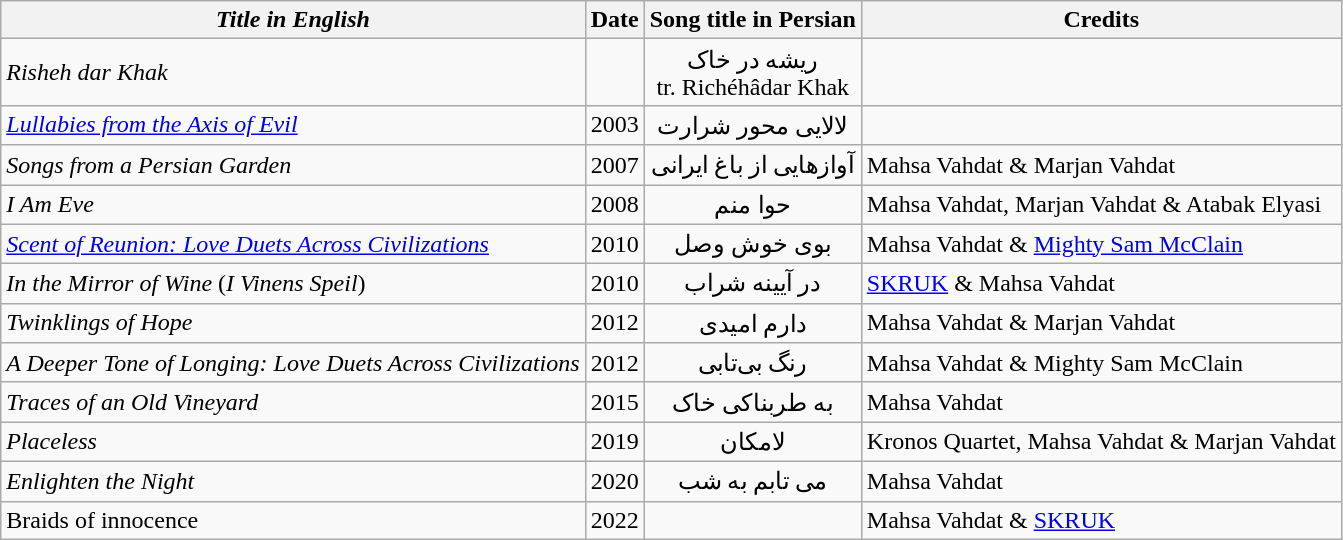<table class="wikitable">
<tr>
<th><em>Title in English </em></th>
<th>Date</th>
<th><strong>Song title in Persian</strong></th>
<th><strong>Credits</strong></th>
</tr>
<tr>
<td><em>Risheh dar Khak</em></td>
<td></td>
<td style="text-align:center;">ریشه در خاک <br> tr. Richéhâdar Khak</td>
<td></td>
</tr>
<tr>
<td><em><a href='#'>Lullabies from the Axis of Evil</a></em></td>
<td style="text-align:center;">2003</td>
<td style="text-align:center;">لالایی محور شرارت</td>
<td></td>
</tr>
<tr>
<td><em>Songs from a Persian Garden</em></td>
<td style="text-align:center;">2007</td>
<td style="text-align:center;">آوازهایی از باغ ایرانی</td>
<td>Mahsa Vahdat & Marjan Vahdat</td>
</tr>
<tr>
<td><em>I Am Eve</em></td>
<td style="text-align:center;">2008</td>
<td style="text-align:center;">حوا منم</td>
<td>Mahsa Vahdat, Marjan Vahdat & Atabak Elyasi</td>
</tr>
<tr>
<td><em><a href='#'>Scent of Reunion: Love Duets Across Civilizations</a></em></td>
<td style="text-align:center;">2010</td>
<td style="text-align:center;">بوی خوش وصل</td>
<td>Mahsa Vahdat & <a href='#'>Mighty Sam McClain</a></td>
</tr>
<tr>
<td><em>In the Mirror of Wine</em> (<em>I Vinens Speil</em>)</td>
<td style="text-align:center;">2010</td>
<td style="text-align:center;">در آیینه شراب</td>
<td><a href='#'>SKRUK</a> & Mahsa Vahdat</td>
</tr>
<tr>
<td><em>Twinklings of Hope</em></td>
<td style="text-align:center;">2012</td>
<td style="text-align:center;">دارم امیدی</td>
<td>Mahsa Vahdat & Marjan Vahdat</td>
</tr>
<tr>
<td><em>A Deeper Tone of Longing: Love Duets Across Civilizations</em></td>
<td style="text-align:center;">2012</td>
<td style="text-align:center;">رنگ بی‌تابی</td>
<td>Mahsa Vahdat & Mighty Sam McClain</td>
</tr>
<tr>
<td><em>Traces of an Old Vineyard</em></td>
<td style="text-align:center;">2015</td>
<td style="text-align:center;">به طربناکی خاک</td>
<td>Mahsa Vahdat</td>
</tr>
<tr>
<td><em>Placeless</em></td>
<td style="text-align:center;">2019</td>
<td style="text-align:center;">لامکان</td>
<td>Kronos Quartet, Mahsa Vahdat & Marjan Vahdat</td>
</tr>
<tr>
<td><em>Enlighten the Night</em></td>
<td style="text-align:center;">2020</td>
<td style="text-align:center;">مى تابم به شب</td>
<td>Mahsa Vahdat</td>
</tr>
<tr>
<td>Braids of innocence</td>
<td>2022</td>
<td></td>
<td>Mahsa Vahdat & <a href='#'>SKRUK</a></td>
</tr>
</table>
